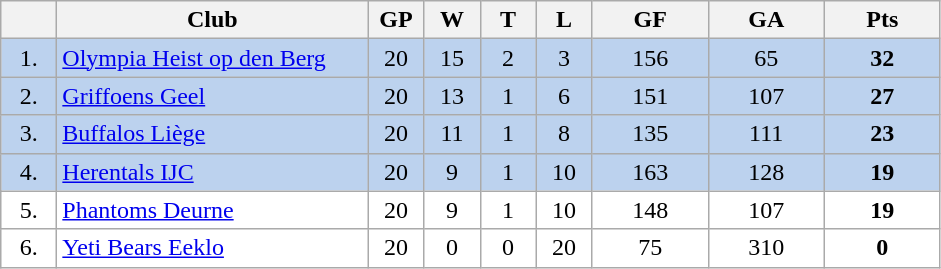<table class="wikitable">
<tr>
<th width="30"></th>
<th width="200">Club</th>
<th width="30">GP</th>
<th width="30">W</th>
<th width="30">T</th>
<th width="30">L</th>
<th width="70">GF</th>
<th width="70">GA</th>
<th width="70">Pts</th>
</tr>
<tr bgcolor="#BCD2EE" align="center">
<td>1.</td>
<td align="left"><a href='#'>Olympia Heist op den Berg</a></td>
<td>20</td>
<td>15</td>
<td>2</td>
<td>3</td>
<td>156</td>
<td>65</td>
<td><strong>32</strong></td>
</tr>
<tr bgcolor="#BCD2EE" align="center">
<td>2.</td>
<td align="left"><a href='#'>Griffoens Geel</a></td>
<td>20</td>
<td>13</td>
<td>1</td>
<td>6</td>
<td>151</td>
<td>107</td>
<td><strong>27</strong></td>
</tr>
<tr bgcolor="#BCD2EE" align="center">
<td>3.</td>
<td align="left"><a href='#'>Buffalos Liège</a></td>
<td>20</td>
<td>11</td>
<td>1</td>
<td>8</td>
<td>135</td>
<td>111</td>
<td><strong>23</strong></td>
</tr>
<tr bgcolor="#BCD2EE" align="center">
<td>4.</td>
<td align="left"><a href='#'>Herentals IJC</a></td>
<td>20</td>
<td>9</td>
<td>1</td>
<td>10</td>
<td>163</td>
<td>128</td>
<td><strong>19</strong></td>
</tr>
<tr bgcolor="#FFFFFF" align="center">
<td>5.</td>
<td align="left"><a href='#'>Phantoms Deurne</a></td>
<td>20</td>
<td>9</td>
<td>1</td>
<td>10</td>
<td>148</td>
<td>107</td>
<td><strong>19</strong></td>
</tr>
<tr bgcolor="#FFFFFF" align="center">
<td>6.</td>
<td align="left"><a href='#'>Yeti Bears Eeklo</a></td>
<td>20</td>
<td>0</td>
<td>0</td>
<td>20</td>
<td>75</td>
<td>310</td>
<td><strong>0</strong></td>
</tr>
</table>
